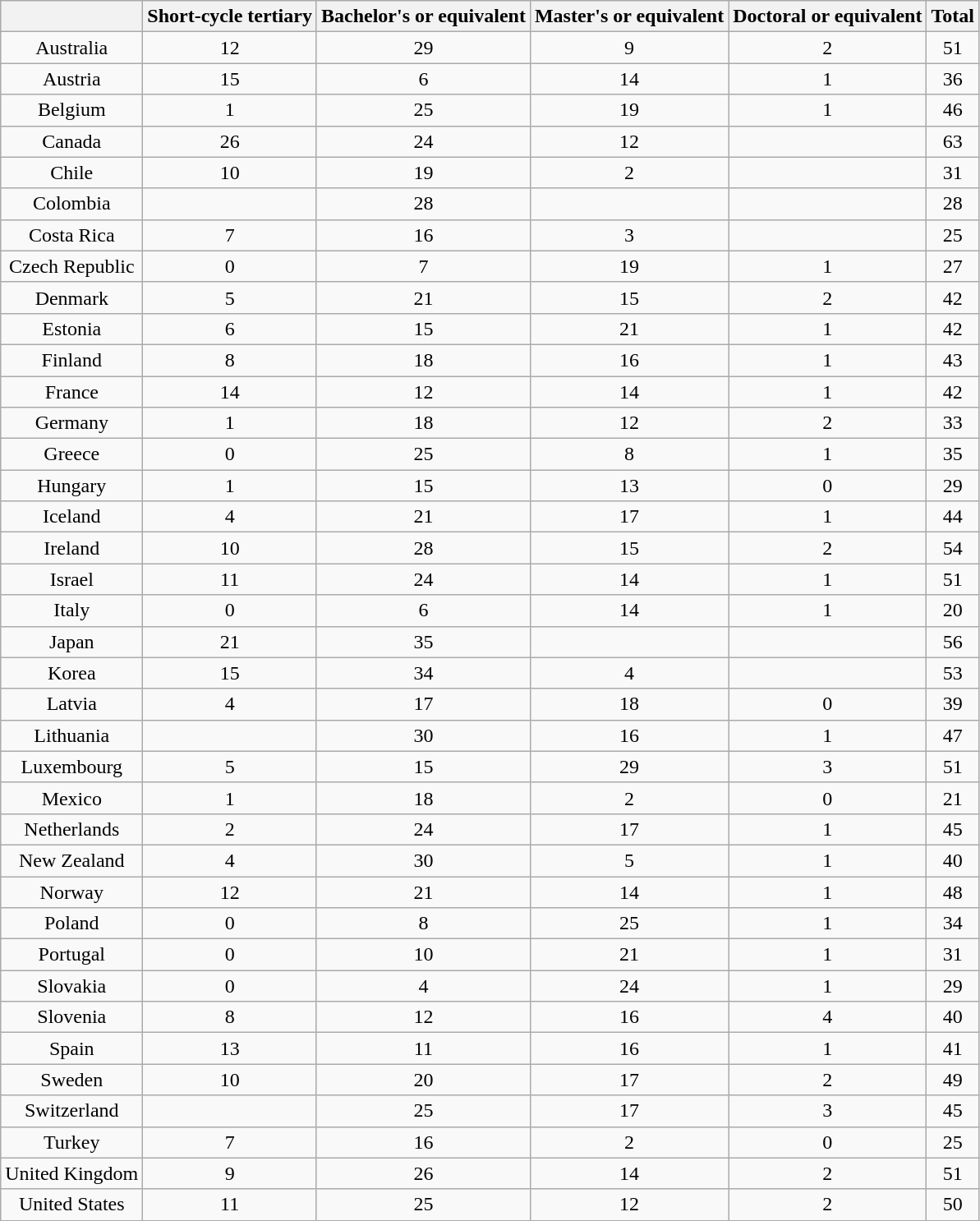<table class="wikitable sortable" style="text-align:center">
<tr>
<th></th>
<th>Short-cycle tertiary</th>
<th>Bachelor's or equivalent</th>
<th>Master's or equivalent</th>
<th>Doctoral or equivalent</th>
<th>Total</th>
</tr>
<tr>
<td>Australia</td>
<td>12</td>
<td>29</td>
<td>9</td>
<td>2</td>
<td>51</td>
</tr>
<tr>
<td>Austria</td>
<td>15</td>
<td>6</td>
<td>14</td>
<td>1</td>
<td>36</td>
</tr>
<tr>
<td>Belgium</td>
<td>1</td>
<td>25</td>
<td>19</td>
<td>1</td>
<td>46</td>
</tr>
<tr>
<td>Canada</td>
<td>26</td>
<td>24</td>
<td>12</td>
<td></td>
<td>63</td>
</tr>
<tr>
<td>Chile</td>
<td>10</td>
<td>19</td>
<td>2</td>
<td></td>
<td>31</td>
</tr>
<tr>
<td>Colombia</td>
<td></td>
<td>28</td>
<td></td>
<td></td>
<td>28</td>
</tr>
<tr>
<td>Costa Rica</td>
<td>7</td>
<td>16</td>
<td>3</td>
<td></td>
<td>25</td>
</tr>
<tr>
<td>Czech Republic</td>
<td>0</td>
<td>7</td>
<td>19</td>
<td>1</td>
<td>27</td>
</tr>
<tr>
<td>Denmark</td>
<td>5</td>
<td>21</td>
<td>15</td>
<td>2</td>
<td>42</td>
</tr>
<tr>
<td>Estonia</td>
<td>6</td>
<td>15</td>
<td>21</td>
<td>1</td>
<td>42</td>
</tr>
<tr>
<td>Finland</td>
<td>8</td>
<td>18</td>
<td>16</td>
<td>1</td>
<td>43</td>
</tr>
<tr>
<td>France</td>
<td>14</td>
<td>12</td>
<td>14</td>
<td>1</td>
<td>42</td>
</tr>
<tr>
<td>Germany</td>
<td>1</td>
<td>18</td>
<td>12</td>
<td>2</td>
<td>33</td>
</tr>
<tr>
<td>Greece</td>
<td>0</td>
<td>25</td>
<td>8</td>
<td>1</td>
<td>35</td>
</tr>
<tr>
<td>Hungary</td>
<td>1</td>
<td>15</td>
<td>13</td>
<td>0</td>
<td>29</td>
</tr>
<tr>
<td>Iceland</td>
<td>4</td>
<td>21</td>
<td>17</td>
<td>1</td>
<td>44</td>
</tr>
<tr>
<td>Ireland</td>
<td>10</td>
<td>28</td>
<td>15</td>
<td>2</td>
<td>54</td>
</tr>
<tr>
<td>Israel</td>
<td>11</td>
<td>24</td>
<td>14</td>
<td>1</td>
<td>51</td>
</tr>
<tr>
<td>Italy</td>
<td>0</td>
<td>6</td>
<td>14</td>
<td>1</td>
<td>20</td>
</tr>
<tr>
<td>Japan</td>
<td>21</td>
<td>35</td>
<td></td>
<td></td>
<td>56</td>
</tr>
<tr>
<td>Korea</td>
<td>15</td>
<td>34</td>
<td>4</td>
<td></td>
<td>53</td>
</tr>
<tr>
<td>Latvia</td>
<td>4</td>
<td>17</td>
<td>18</td>
<td>0</td>
<td>39</td>
</tr>
<tr>
<td>Lithuania</td>
<td></td>
<td>30</td>
<td>16</td>
<td>1</td>
<td>47</td>
</tr>
<tr>
<td>Luxembourg</td>
<td>5</td>
<td>15</td>
<td>29</td>
<td>3</td>
<td>51</td>
</tr>
<tr>
<td>Mexico</td>
<td>1</td>
<td>18</td>
<td>2</td>
<td>0</td>
<td>21</td>
</tr>
<tr>
<td>Netherlands</td>
<td>2</td>
<td>24</td>
<td>17</td>
<td>1</td>
<td>45</td>
</tr>
<tr>
<td>New Zealand</td>
<td>4</td>
<td>30</td>
<td>5</td>
<td>1</td>
<td>40</td>
</tr>
<tr>
<td>Norway</td>
<td>12</td>
<td>21</td>
<td>14</td>
<td>1</td>
<td>48</td>
</tr>
<tr>
<td>Poland</td>
<td>0</td>
<td>8</td>
<td>25</td>
<td>1</td>
<td>34</td>
</tr>
<tr>
<td>Portugal</td>
<td>0</td>
<td>10</td>
<td>21</td>
<td>1</td>
<td>31</td>
</tr>
<tr>
<td>Slovakia</td>
<td>0</td>
<td>4</td>
<td>24</td>
<td>1</td>
<td>29</td>
</tr>
<tr>
<td>Slovenia</td>
<td>8</td>
<td>12</td>
<td>16</td>
<td>4</td>
<td>40</td>
</tr>
<tr>
<td>Spain</td>
<td>13</td>
<td>11</td>
<td>16</td>
<td>1</td>
<td>41</td>
</tr>
<tr>
<td>Sweden</td>
<td>10</td>
<td>20</td>
<td>17</td>
<td>2</td>
<td>49</td>
</tr>
<tr>
<td>Switzerland</td>
<td></td>
<td>25</td>
<td>17</td>
<td>3</td>
<td>45</td>
</tr>
<tr>
<td>Turkey</td>
<td>7</td>
<td>16</td>
<td>2</td>
<td>0</td>
<td>25</td>
</tr>
<tr>
<td>United Kingdom</td>
<td>9</td>
<td>26</td>
<td>14</td>
<td>2</td>
<td>51</td>
</tr>
<tr>
<td>United States</td>
<td>11</td>
<td>25</td>
<td>12</td>
<td>2</td>
<td>50</td>
</tr>
</table>
